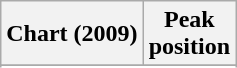<table class="wikitable sortable plainrowheaders" style="text-align:left">
<tr>
<th>Chart (2009)</th>
<th>Peak<br>position</th>
</tr>
<tr>
</tr>
<tr>
</tr>
</table>
